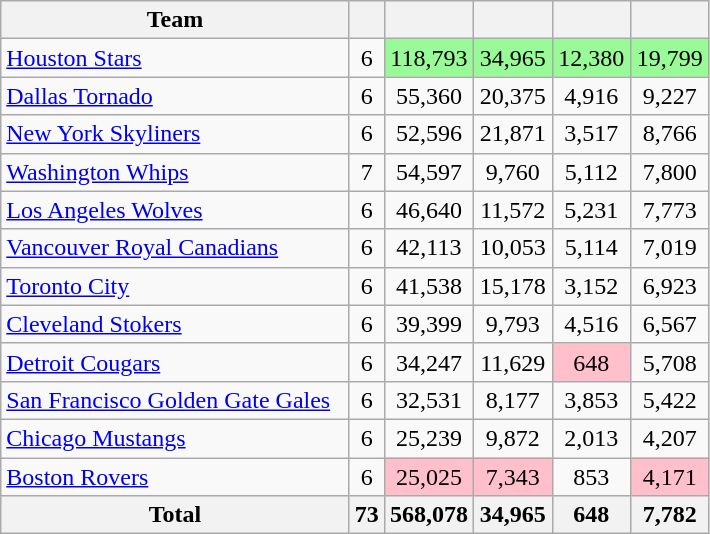<table class="wikitable sortable" style="text-align:center">
<tr>
<th width=225>Team</th>
<th></th>
<th width=45></th>
<th width=45></th>
<th width=45></th>
<th width=45></th>
</tr>
<tr>
<td align=left><a href='#'>Houston Stars</a></td>
<td>6</td>
<td align=center bgcolor="#98FB98">118,793</td>
<td align=center bgcolor="#98FB98">34,965</td>
<td align=center bgcolor="#98FB98">12,380</td>
<td align=center bgcolor="#98FB98">19,799</td>
</tr>
<tr>
<td align=left><a href='#'>Dallas Tornado</a></td>
<td>6</td>
<td>55,360</td>
<td>20,375</td>
<td>4,916</td>
<td>9,227</td>
</tr>
<tr>
<td align=left><a href='#'>New York Skyliners</a></td>
<td>6</td>
<td>52,596</td>
<td>21,871</td>
<td>3,517</td>
<td>8,766</td>
</tr>
<tr>
<td align=left><a href='#'>Washington Whips</a></td>
<td>7</td>
<td>54,597</td>
<td>9,760</td>
<td>5,112</td>
<td>7,800</td>
</tr>
<tr>
<td align=left><a href='#'>Los Angeles Wolves</a></td>
<td>6</td>
<td>46,640</td>
<td>11,572</td>
<td>5,231</td>
<td>7,773</td>
</tr>
<tr>
<td align=left><a href='#'>Vancouver Royal Canadians</a></td>
<td>6</td>
<td>42,113</td>
<td>10,053</td>
<td>5,114</td>
<td>7,019</td>
</tr>
<tr>
<td align=left><a href='#'>Toronto City</a></td>
<td>6</td>
<td>41,538</td>
<td>15,178</td>
<td>3,152</td>
<td>6,923</td>
</tr>
<tr>
<td align=left><a href='#'>Cleveland Stokers</a></td>
<td>6</td>
<td>39,399</td>
<td>9,793</td>
<td>4,516</td>
<td>6,567</td>
</tr>
<tr>
<td align=left><a href='#'>Detroit Cougars</a></td>
<td>6</td>
<td>34,247</td>
<td>11,629</td>
<td align=center bgcolor="#FFC0CB">648</td>
<td>5,708</td>
</tr>
<tr>
<td align=left><a href='#'>San Francisco Golden Gate Gales</a></td>
<td>6</td>
<td>32,531</td>
<td>8,177</td>
<td>3,853</td>
<td>5,422</td>
</tr>
<tr>
<td align=left><a href='#'>Chicago Mustangs</a></td>
<td>6</td>
<td>25,239</td>
<td>9,872</td>
<td>2,013</td>
<td>4,207</td>
</tr>
<tr>
<td align=left><a href='#'>Boston Rovers</a></td>
<td>6</td>
<td align=center bgcolor="#FFC0CB">25,025</td>
<td align=center bgcolor="#FFC0CB">7,343</td>
<td>853</td>
<td align=center bgcolor="#FFC0CB">4,171</td>
</tr>
<tr>
<th>Total</th>
<th>73</th>
<th>568,078</th>
<th>34,965</th>
<th>648</th>
<th>7,782</th>
</tr>
</table>
